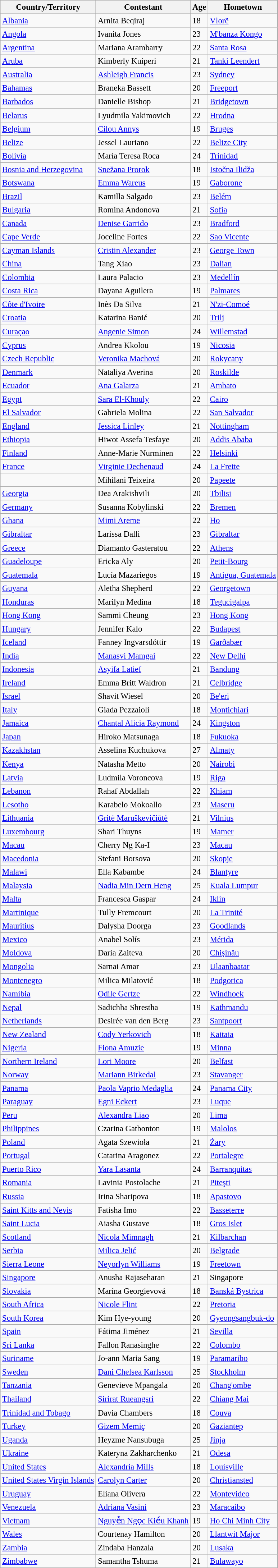<table class="wikitable sortable" style="font-size:95%;">
<tr>
<th>Country/Territory</th>
<th>Contestant</th>
<th>Age</th>
<th>Hometown</th>
</tr>
<tr>
<td> <a href='#'>Albania</a></td>
<td>Arnita Beqiraj</td>
<td>18</td>
<td><a href='#'>Vlorë</a></td>
</tr>
<tr>
<td> <a href='#'>Angola</a></td>
<td>Ivanita Jones</td>
<td>23</td>
<td><a href='#'>M'banza Kongo</a></td>
</tr>
<tr>
<td> <a href='#'>Argentina</a></td>
<td>Mariana Arambarry</td>
<td>22</td>
<td><a href='#'>Santa Rosa</a></td>
</tr>
<tr>
<td> <a href='#'>Aruba</a></td>
<td>Kimberly Kuiperi</td>
<td>21</td>
<td><a href='#'>Tanki Leendert</a></td>
</tr>
<tr>
<td> <a href='#'>Australia</a></td>
<td><a href='#'>Ashleigh Francis</a></td>
<td>23</td>
<td><a href='#'>Sydney</a></td>
</tr>
<tr>
<td> <a href='#'>Bahamas</a></td>
<td>Braneka Bassett</td>
<td>20</td>
<td><a href='#'>Freeport</a></td>
</tr>
<tr>
<td> <a href='#'>Barbados</a></td>
<td>Danielle Bishop</td>
<td>21</td>
<td><a href='#'>Bridgetown</a></td>
</tr>
<tr>
<td> <a href='#'>Belarus</a></td>
<td>Lyudmila Yakimovich</td>
<td>22</td>
<td><a href='#'>Hrodna</a></td>
</tr>
<tr>
<td> <a href='#'>Belgium</a></td>
<td><a href='#'>Cilou Annys</a></td>
<td>19</td>
<td><a href='#'>Bruges</a></td>
</tr>
<tr>
<td> <a href='#'>Belize</a></td>
<td>Jessel Lauriano</td>
<td>22</td>
<td><a href='#'>Belize City</a></td>
</tr>
<tr>
<td> <a href='#'>Bolivia</a></td>
<td>María Teresa Roca</td>
<td>24</td>
<td><a href='#'>Trinidad</a></td>
</tr>
<tr>
<td> <a href='#'>Bosnia and Herzegovina</a></td>
<td><a href='#'>Snežana Prorok</a></td>
<td>18</td>
<td><a href='#'>Istočna Ilidža</a></td>
</tr>
<tr>
<td> <a href='#'>Botswana</a></td>
<td><a href='#'>Emma Wareus</a></td>
<td>19</td>
<td><a href='#'>Gaborone</a></td>
</tr>
<tr>
<td> <a href='#'>Brazil</a></td>
<td>Kamilla Salgado</td>
<td>23</td>
<td><a href='#'>Belém</a></td>
</tr>
<tr>
<td> <a href='#'>Bulgaria</a></td>
<td>Romina Andonova</td>
<td>21</td>
<td><a href='#'>Sofia</a></td>
</tr>
<tr>
<td> <a href='#'>Canada</a></td>
<td><a href='#'>Denise Garrido</a></td>
<td>23</td>
<td><a href='#'>Bradford</a></td>
</tr>
<tr>
<td> <a href='#'>Cape Verde</a></td>
<td>Joceline Fortes</td>
<td>22</td>
<td><a href='#'>Sao Vicente</a></td>
</tr>
<tr>
<td> <a href='#'>Cayman Islands</a></td>
<td><a href='#'>Cristin Alexander</a></td>
<td>23</td>
<td><a href='#'>George Town</a></td>
</tr>
<tr>
<td> <a href='#'>China</a></td>
<td>Tang Xiao</td>
<td>23</td>
<td><a href='#'>Dalian</a></td>
</tr>
<tr>
<td> <a href='#'>Colombia</a></td>
<td>Laura Palacio</td>
<td>23</td>
<td><a href='#'>Medellín</a></td>
</tr>
<tr>
<td> <a href='#'>Costa Rica</a></td>
<td>Dayana Aguilera</td>
<td>19</td>
<td><a href='#'>Palmares</a></td>
</tr>
<tr>
<td> <a href='#'>Côte d'Ivoire</a></td>
<td>Inès Da Silva</td>
<td>21</td>
<td><a href='#'>N'zi-Comoé</a></td>
</tr>
<tr>
<td> <a href='#'>Croatia</a></td>
<td>Katarina Banić</td>
<td>20</td>
<td><a href='#'>Trilj</a></td>
</tr>
<tr>
<td> <a href='#'>Curaçao</a></td>
<td><a href='#'>Angenie Simon</a></td>
<td>24</td>
<td><a href='#'>Willemstad</a></td>
</tr>
<tr>
<td> <a href='#'>Cyprus</a></td>
<td>Andrea Kkolou</td>
<td>19</td>
<td><a href='#'>Nicosia</a></td>
</tr>
<tr>
<td> <a href='#'>Czech Republic</a></td>
<td><a href='#'>Veronika Machová</a></td>
<td>20</td>
<td><a href='#'>Rokycany</a></td>
</tr>
<tr>
<td> <a href='#'>Denmark</a></td>
<td>Nataliya Averina</td>
<td>20</td>
<td><a href='#'>Roskilde</a></td>
</tr>
<tr>
<td> <a href='#'>Ecuador</a></td>
<td><a href='#'>Ana Galarza</a></td>
<td>21</td>
<td><a href='#'>Ambato</a></td>
</tr>
<tr>
<td> <a href='#'>Egypt</a></td>
<td><a href='#'>Sara El-Khouly</a></td>
<td>22</td>
<td><a href='#'>Cairo</a></td>
</tr>
<tr>
<td> <a href='#'>El Salvador</a></td>
<td>Gabriela Molina</td>
<td>22</td>
<td><a href='#'>San Salvador</a></td>
</tr>
<tr>
<td> <a href='#'>England</a></td>
<td><a href='#'>Jessica Linley</a></td>
<td>21</td>
<td><a href='#'>Nottingham</a></td>
</tr>
<tr>
<td> <a href='#'>Ethiopia</a></td>
<td>Hiwot Assefa Tesfaye</td>
<td>20</td>
<td><a href='#'>Addis Ababa</a></td>
</tr>
<tr>
<td> <a href='#'>Finland</a></td>
<td>Anne-Marie Nurminen</td>
<td>22</td>
<td><a href='#'>Helsinki</a></td>
</tr>
<tr>
<td> <a href='#'>France</a></td>
<td><a href='#'>Virginie Dechenaud</a></td>
<td>24</td>
<td><a href='#'>La Frette</a></td>
</tr>
<tr>
<td></td>
<td>Mihilani Teixeira</td>
<td>20</td>
<td><a href='#'>Papeete</a></td>
</tr>
<tr>
<td> <a href='#'>Georgia</a></td>
<td>Dea Arakishvili</td>
<td>20</td>
<td><a href='#'>Tbilisi</a></td>
</tr>
<tr>
<td> <a href='#'>Germany</a></td>
<td>Susanna Kobylinski</td>
<td>22</td>
<td><a href='#'>Bremen</a></td>
</tr>
<tr>
<td> <a href='#'>Ghana</a></td>
<td><a href='#'>Mimi Areme</a></td>
<td>22</td>
<td><a href='#'>Ho</a></td>
</tr>
<tr>
<td> <a href='#'>Gibraltar</a></td>
<td>Larissa Dalli</td>
<td>23</td>
<td><a href='#'>Gibraltar</a></td>
</tr>
<tr>
<td> <a href='#'>Greece</a></td>
<td>Diamanto Gasteratou</td>
<td>22</td>
<td><a href='#'>Athens</a></td>
</tr>
<tr>
<td> <a href='#'>Guadeloupe</a></td>
<td>Ericka Aly</td>
<td>20</td>
<td><a href='#'>Petit-Bourg</a></td>
</tr>
<tr>
<td> <a href='#'>Guatemala</a></td>
<td>Lucía Mazariegos</td>
<td>19</td>
<td><a href='#'>Antigua, Guatemala</a></td>
</tr>
<tr>
<td> <a href='#'>Guyana</a></td>
<td>Aletha Shepherd</td>
<td>22</td>
<td><a href='#'>Georgetown</a></td>
</tr>
<tr>
<td> <a href='#'>Honduras</a></td>
<td>Marilyn Medina</td>
<td>18</td>
<td><a href='#'>Tegucigalpa</a></td>
</tr>
<tr>
<td> <a href='#'>Hong Kong</a></td>
<td>Sammi Cheung</td>
<td>23</td>
<td><a href='#'>Hong Kong</a></td>
</tr>
<tr>
<td> <a href='#'>Hungary</a></td>
<td>Jennifer Kalo</td>
<td>22</td>
<td><a href='#'>Budapest</a></td>
</tr>
<tr>
<td> <a href='#'>Iceland</a></td>
<td>Fanney Ingvarsdóttir</td>
<td>19</td>
<td><a href='#'>Garðabær</a></td>
</tr>
<tr>
<td> <a href='#'>India</a></td>
<td><a href='#'>Manasvi Mamgai</a></td>
<td>22</td>
<td><a href='#'>New Delhi</a></td>
</tr>
<tr>
<td> <a href='#'>Indonesia</a></td>
<td><a href='#'>Asyifa Latief</a></td>
<td>21</td>
<td><a href='#'>Bandung</a></td>
</tr>
<tr>
<td> <a href='#'>Ireland</a></td>
<td>Emma Britt Waldron</td>
<td>21</td>
<td><a href='#'>Celbridge</a></td>
</tr>
<tr>
<td> <a href='#'>Israel</a></td>
<td>Shavit Wiesel</td>
<td>20</td>
<td><a href='#'>Be'eri</a></td>
</tr>
<tr>
<td> <a href='#'>Italy</a></td>
<td>Giada Pezzaioli</td>
<td>18</td>
<td><a href='#'>Montichiari</a></td>
</tr>
<tr>
<td> <a href='#'>Jamaica</a></td>
<td><a href='#'>Chantal Alicia Raymond</a></td>
<td>24</td>
<td><a href='#'>Kingston</a></td>
</tr>
<tr>
<td> <a href='#'>Japan</a></td>
<td>Hiroko Matsunaga</td>
<td>18</td>
<td><a href='#'>Fukuoka</a></td>
</tr>
<tr>
<td> <a href='#'>Kazakhstan</a></td>
<td>Asselina Kuchukova</td>
<td>27</td>
<td><a href='#'>Almaty</a></td>
</tr>
<tr>
<td> <a href='#'>Kenya</a></td>
<td>Natasha Metto</td>
<td>20</td>
<td><a href='#'>Nairobi</a></td>
</tr>
<tr>
<td> <a href='#'>Latvia</a></td>
<td>Ludmila Voroncova</td>
<td>19</td>
<td><a href='#'>Riga</a></td>
</tr>
<tr>
<td> <a href='#'>Lebanon</a></td>
<td>Rahaf Abdallah</td>
<td>22</td>
<td><a href='#'>Khiam</a></td>
</tr>
<tr>
<td> <a href='#'>Lesotho</a></td>
<td>Karabelo Mokoallo</td>
<td>23</td>
<td><a href='#'>Maseru</a></td>
</tr>
<tr>
<td> <a href='#'>Lithuania</a></td>
<td><a href='#'>Gritė Maruškevičiūtė</a></td>
<td>21</td>
<td><a href='#'>Vilnius</a></td>
</tr>
<tr>
<td> <a href='#'>Luxembourg</a></td>
<td>Shari Thuyns</td>
<td>19</td>
<td><a href='#'>Mamer</a></td>
</tr>
<tr>
<td> <a href='#'>Macau</a></td>
<td>Cherry Ng Ka-I</td>
<td>23</td>
<td><a href='#'>Macau</a></td>
</tr>
<tr>
<td> <a href='#'>Macedonia</a></td>
<td>Stefani Borsova</td>
<td>20</td>
<td><a href='#'>Skopje</a></td>
</tr>
<tr>
<td> <a href='#'>Malawi</a></td>
<td>Ella Kabambe</td>
<td>24</td>
<td><a href='#'>Blantyre</a></td>
</tr>
<tr>
<td> <a href='#'>Malaysia</a></td>
<td><a href='#'>Nadia Min Dern Heng</a></td>
<td>25</td>
<td><a href='#'>Kuala Lumpur</a></td>
</tr>
<tr>
<td> <a href='#'>Malta</a></td>
<td>Francesca Gaspar</td>
<td>24</td>
<td><a href='#'>Iklin</a></td>
</tr>
<tr>
<td> <a href='#'>Martinique</a></td>
<td>Tully Fremcourt</td>
<td>20</td>
<td><a href='#'>La Trinité</a></td>
</tr>
<tr>
<td> <a href='#'>Mauritius</a></td>
<td>Dalysha Doorga</td>
<td>23</td>
<td><a href='#'>Goodlands</a></td>
</tr>
<tr>
<td> <a href='#'>Mexico</a></td>
<td>Anabel Solís</td>
<td>23</td>
<td><a href='#'>Mérida</a></td>
</tr>
<tr>
<td> <a href='#'>Moldova</a></td>
<td>Daria Zaiteva</td>
<td>20</td>
<td><a href='#'>Chişinău</a></td>
</tr>
<tr>
<td> <a href='#'>Mongolia</a></td>
<td>Sarnai Amar</td>
<td>23</td>
<td><a href='#'>Ulaanbaatar</a></td>
</tr>
<tr>
<td> <a href='#'>Montenegro</a></td>
<td>Milica Milatović</td>
<td>18</td>
<td><a href='#'>Podgorica</a></td>
</tr>
<tr>
<td> <a href='#'>Namibia</a></td>
<td><a href='#'>Odile Gertze</a></td>
<td>22</td>
<td><a href='#'>Windhoek</a></td>
</tr>
<tr>
<td> <a href='#'>Nepal</a></td>
<td>Sadichha Shrestha</td>
<td>19</td>
<td><a href='#'>Kathmandu</a></td>
</tr>
<tr>
<td> <a href='#'>Netherlands</a></td>
<td>Desirée van den Berg</td>
<td>23</td>
<td><a href='#'>Santpoort</a></td>
</tr>
<tr>
<td> <a href='#'>New Zealand</a></td>
<td><a href='#'>Cody Yerkovich</a></td>
<td>18</td>
<td><a href='#'>Kaitaia</a></td>
</tr>
<tr>
<td> <a href='#'>Nigeria</a></td>
<td><a href='#'>Fiona Amuzie</a></td>
<td>19</td>
<td><a href='#'>Minna</a></td>
</tr>
<tr>
<td> <a href='#'>Northern Ireland</a></td>
<td><a href='#'>Lori Moore</a></td>
<td>20</td>
<td><a href='#'>Belfast</a></td>
</tr>
<tr>
<td> <a href='#'>Norway</a></td>
<td><a href='#'>Mariann Birkedal</a></td>
<td>23</td>
<td><a href='#'>Stavanger</a></td>
</tr>
<tr>
<td> <a href='#'>Panama</a></td>
<td><a href='#'>Paola Vaprio Medaglia</a></td>
<td>24</td>
<td><a href='#'>Panama City</a></td>
</tr>
<tr>
<td> <a href='#'>Paraguay</a></td>
<td><a href='#'>Egni Eckert</a></td>
<td>23</td>
<td><a href='#'>Luque</a></td>
</tr>
<tr>
<td> <a href='#'>Peru</a></td>
<td><a href='#'>Alexandra Liao</a></td>
<td>20</td>
<td><a href='#'>Lima</a></td>
</tr>
<tr>
<td> <a href='#'>Philippines</a></td>
<td>Czarina Gatbonton</td>
<td>19</td>
<td><a href='#'>Malolos</a></td>
</tr>
<tr>
<td> <a href='#'>Poland</a></td>
<td>Agata Szewioła</td>
<td>21</td>
<td><a href='#'>Żary</a></td>
</tr>
<tr>
<td> <a href='#'>Portugal</a></td>
<td>Catarina Aragonez</td>
<td>22</td>
<td><a href='#'>Portalegre</a></td>
</tr>
<tr>
<td> <a href='#'>Puerto Rico</a></td>
<td><a href='#'>Yara Lasanta</a></td>
<td>24</td>
<td><a href='#'>Barranquitas</a></td>
</tr>
<tr>
<td> <a href='#'>Romania</a></td>
<td>Lavinia Postolache</td>
<td>21</td>
<td><a href='#'>Piteşti</a></td>
</tr>
<tr>
<td> <a href='#'>Russia</a></td>
<td>Irina Sharipova</td>
<td>18</td>
<td><a href='#'>Apastovo</a></td>
</tr>
<tr>
<td> <a href='#'>Saint Kitts and Nevis</a></td>
<td>Fatisha Imo</td>
<td>22</td>
<td><a href='#'>Basseterre</a></td>
</tr>
<tr>
<td> <a href='#'>Saint Lucia</a></td>
<td>Aiasha Gustave</td>
<td>18</td>
<td><a href='#'>Gros Islet</a></td>
</tr>
<tr>
<td> <a href='#'>Scotland</a></td>
<td><a href='#'>Nicola Mimnagh</a></td>
<td>21</td>
<td><a href='#'>Kilbarchan</a></td>
</tr>
<tr>
<td> <a href='#'>Serbia</a></td>
<td><a href='#'>Milica Jelić</a></td>
<td>20</td>
<td><a href='#'>Belgrade</a></td>
</tr>
<tr>
<td> <a href='#'>Sierra Leone</a></td>
<td><a href='#'>Neyorlyn Williams</a></td>
<td>19</td>
<td><a href='#'>Freetown</a></td>
</tr>
<tr>
<td> <a href='#'>Singapore</a></td>
<td>Anusha Rajaseharan</td>
<td>21</td>
<td>Singapore</td>
</tr>
<tr>
<td> <a href='#'>Slovakia</a></td>
<td>Marína Georgievová</td>
<td>18</td>
<td><a href='#'>Banská Bystrica</a></td>
</tr>
<tr>
<td> <a href='#'>South Africa</a></td>
<td><a href='#'>Nicole Flint</a></td>
<td>22</td>
<td><a href='#'>Pretoria</a></td>
</tr>
<tr>
<td> <a href='#'>South Korea</a></td>
<td>Kim Hye-young</td>
<td>20</td>
<td><a href='#'>Gyeongsangbuk-do</a></td>
</tr>
<tr>
<td> <a href='#'>Spain</a></td>
<td>Fátima Jiménez</td>
<td>21</td>
<td><a href='#'>Sevilla</a></td>
</tr>
<tr>
<td> <a href='#'>Sri Lanka</a></td>
<td>Fallon Ranasinghe</td>
<td>22</td>
<td><a href='#'>Colombo</a></td>
</tr>
<tr>
<td> <a href='#'>Suriname</a></td>
<td>Jo-ann Maria Sang</td>
<td>19</td>
<td><a href='#'>Paramaribo</a></td>
</tr>
<tr>
<td> <a href='#'>Sweden</a></td>
<td><a href='#'>Dani Chelsea Karlsson</a></td>
<td>25</td>
<td><a href='#'>Stockholm</a></td>
</tr>
<tr>
<td> <a href='#'>Tanzania</a></td>
<td>Genevieve Mpangala</td>
<td>20</td>
<td><a href='#'>Chang'ombe</a></td>
</tr>
<tr>
<td> <a href='#'>Thailand</a></td>
<td><a href='#'>Sirirat Rueangsri</a></td>
<td>22</td>
<td><a href='#'>Chiang Mai</a></td>
</tr>
<tr>
<td> <a href='#'>Trinidad and Tobago</a></td>
<td>Davia Chambers</td>
<td>18</td>
<td><a href='#'>Couva</a></td>
</tr>
<tr>
<td> <a href='#'>Turkey</a></td>
<td><a href='#'>Gizem Memiç</a></td>
<td>20</td>
<td><a href='#'>Gaziantep</a></td>
</tr>
<tr>
<td> <a href='#'>Uganda</a></td>
<td>Heyzme Nansubuga</td>
<td>25</td>
<td><a href='#'>Jinja</a></td>
</tr>
<tr>
<td> <a href='#'>Ukraine</a></td>
<td>Kateryna Zakharchenko</td>
<td>21</td>
<td><a href='#'>Odesa</a></td>
</tr>
<tr>
<td> <a href='#'>United States</a></td>
<td><a href='#'>Alexandria Mills</a></td>
<td>18</td>
<td><a href='#'>Louisville</a></td>
</tr>
<tr>
<td> <a href='#'>United States Virgin Islands</a></td>
<td><a href='#'>Carolyn Carter</a></td>
<td>20</td>
<td><a href='#'>Christiansted</a></td>
</tr>
<tr>
<td> <a href='#'>Uruguay</a></td>
<td>Eliana Olivera</td>
<td>22</td>
<td><a href='#'>Montevideo</a></td>
</tr>
<tr>
<td> <a href='#'>Venezuela</a></td>
<td><a href='#'>Adriana Vasini</a></td>
<td>23</td>
<td><a href='#'>Maracaibo</a></td>
</tr>
<tr>
<td> <a href='#'>Vietnam</a></td>
<td><a href='#'>Nguyễn Ngọc Kiều Khanh</a></td>
<td>19</td>
<td><a href='#'>Ho Chi Minh City</a></td>
</tr>
<tr>
<td> <a href='#'>Wales</a></td>
<td>Courtenay Hamilton</td>
<td>20</td>
<td><a href='#'>Llantwit Major</a></td>
</tr>
<tr>
<td> <a href='#'>Zambia</a></td>
<td>Zindaba Hanzala</td>
<td>20</td>
<td><a href='#'>Lusaka</a></td>
</tr>
<tr>
<td> <a href='#'>Zimbabwe</a></td>
<td>Samantha Tshuma</td>
<td>21</td>
<td><a href='#'>Bulawayo</a></td>
</tr>
</table>
